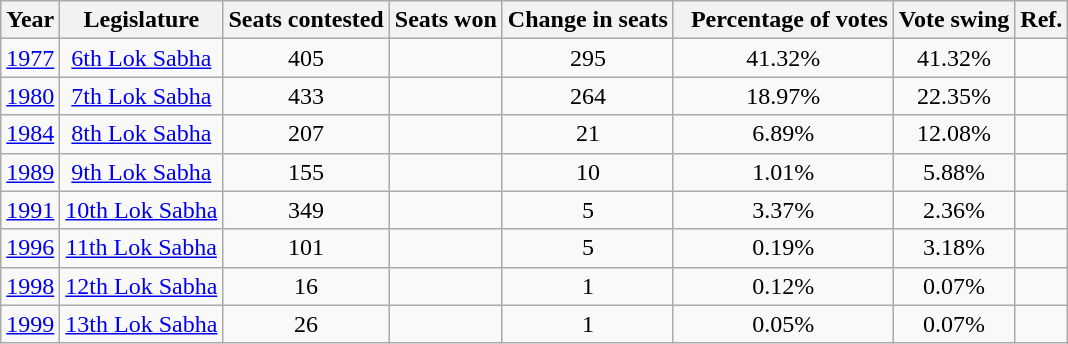<table class="wikitable sortable" style="text-align:center;">
<tr>
<th>Year</th>
<th>Legislature</th>
<th>Seats contested</th>
<th>Seats won</th>
<th>Change in seats</th>
<th>  Percentage of votes</th>
<th>Vote swing</th>
<th>Ref.</th>
</tr>
<tr>
<td><a href='#'>1977</a></td>
<td><a href='#'>6th Lok Sabha</a></td>
<td>405</td>
<td></td>
<td> 295</td>
<td>41.32%</td>
<td> 41.32%</td>
<td></td>
</tr>
<tr>
<td><a href='#'>1980</a></td>
<td><a href='#'>7th Lok Sabha</a></td>
<td>433</td>
<td></td>
<td> 264</td>
<td>18.97%</td>
<td> 22.35%</td>
<td></td>
</tr>
<tr>
<td><a href='#'>1984</a></td>
<td><a href='#'>8th Lok Sabha</a></td>
<td>207</td>
<td></td>
<td> 21</td>
<td>6.89%</td>
<td> 12.08%</td>
<td></td>
</tr>
<tr>
<td><a href='#'>1989</a></td>
<td><a href='#'>9th Lok Sabha</a></td>
<td>155</td>
<td></td>
<td> 10</td>
<td>1.01%</td>
<td> 5.88%</td>
<td></td>
</tr>
<tr>
<td><a href='#'>1991</a></td>
<td><a href='#'>10th Lok Sabha</a></td>
<td>349</td>
<td></td>
<td> 5</td>
<td>3.37%</td>
<td> 2.36%</td>
<td></td>
</tr>
<tr>
<td><a href='#'>1996</a></td>
<td><a href='#'>11th Lok Sabha</a></td>
<td>101</td>
<td></td>
<td> 5</td>
<td>0.19%</td>
<td> 3.18%</td>
<td></td>
</tr>
<tr>
<td><a href='#'>1998</a></td>
<td><a href='#'>12th Lok Sabha</a></td>
<td>16</td>
<td></td>
<td> 1</td>
<td>0.12%</td>
<td> 0.07%</td>
<td></td>
</tr>
<tr>
<td><a href='#'>1999</a></td>
<td><a href='#'>13th Lok Sabha</a></td>
<td>26</td>
<td></td>
<td> 1</td>
<td>0.05%</td>
<td> 0.07%</td>
<td></td>
</tr>
</table>
